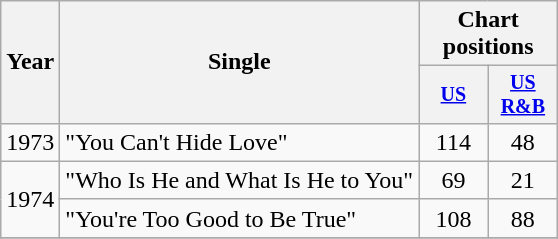<table class="wikitable" style="text-align:center;">
<tr>
<th rowspan="2">Year</th>
<th rowspan="2">Single</th>
<th colspan="2">Chart positions</th>
</tr>
<tr style="font-size:smaller;">
<th width="40"><a href='#'>US</a></th>
<th width="40"><a href='#'>US<br>R&B</a></th>
</tr>
<tr>
<td rowspan="1">1973</td>
<td align="left">"You Can't Hide Love"</td>
<td>114</td>
<td>48</td>
</tr>
<tr>
<td rowspan="2">1974</td>
<td align="left">"Who Is He and What Is He to You"</td>
<td>69</td>
<td>21</td>
</tr>
<tr>
<td align="left">"You're Too Good to Be True"</td>
<td>108</td>
<td>88</td>
</tr>
<tr>
</tr>
</table>
